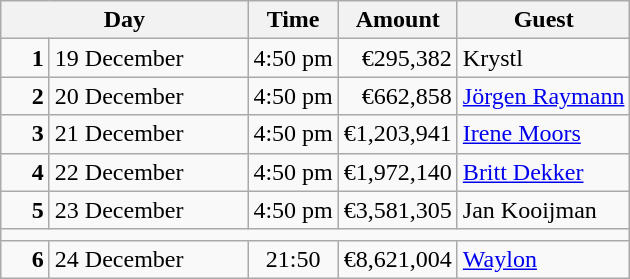<table class=wikitable>
<tr>
<th colspan=2>Day</th>
<th>Time</th>
<th>Amount</th>
<th>Guest</th>
</tr>
<tr>
<td style="text-align:right; width:25px;"><strong>1</strong></td>
<td width=125>19 December</td>
<td align=center>4:50 pm</td>
<td align=right>€295,382</td>
<td>Krystl</td>
</tr>
<tr>
<td style="text-align:right; width:25px;"><strong>2</strong></td>
<td width=125>20 December</td>
<td align=center>4:50 pm</td>
<td align=right>€662,858</td>
<td><a href='#'>Jörgen Raymann</a></td>
</tr>
<tr>
<td style="text-align:right; width:25px;"><strong>3</strong></td>
<td width=125>21 December</td>
<td align=center>4:50 pm</td>
<td align=right>€1,203,941</td>
<td><a href='#'>Irene Moors</a></td>
</tr>
<tr>
<td style="text-align:right; width:25px;"><strong>4</strong></td>
<td width=125>22 December</td>
<td align=center>4:50 pm</td>
<td align=right>€1,972,140</td>
<td><a href='#'>Britt Dekker</a></td>
</tr>
<tr>
<td style="text-align:right; width:25px;"><strong>5</strong></td>
<td width=125>23 December</td>
<td align=center>4:50 pm</td>
<td align=right>€3,581,305</td>
<td>Jan Kooijman</td>
</tr>
<tr>
<td colspan=5></td>
</tr>
<tr>
<td style="text-align:right; width:25px;"><strong>6</strong></td>
<td width=125>24 December</td>
<td align=center>21:50</td>
<td align=right>€8,621,004</td>
<td><a href='#'>Waylon</a></td>
</tr>
</table>
